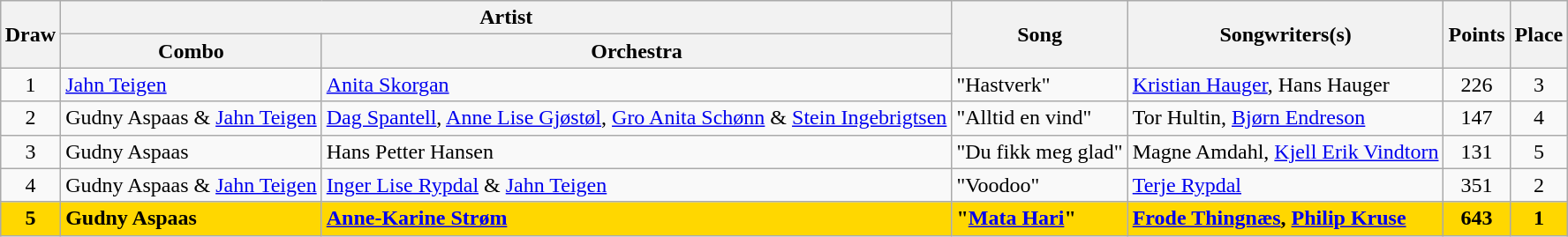<table class="sortable wikitable" style="margin: 1em auto 1em auto; text-align:center">
<tr>
<th rowspan="2">Draw</th>
<th colspan="2">Artist</th>
<th rowspan="2">Song</th>
<th rowspan="2" class="unsortable">Songwriters(s)</th>
<th rowspan="2">Points</th>
<th rowspan="2">Place</th>
</tr>
<tr>
<th>Combo</th>
<th>Orchestra</th>
</tr>
<tr>
<td>1</td>
<td align="left"><a href='#'>Jahn Teigen</a></td>
<td align="left"><a href='#'>Anita Skorgan</a></td>
<td align="left">"Hastverk"</td>
<td align="left"><a href='#'>Kristian Hauger</a>, Hans Hauger</td>
<td>226</td>
<td>3</td>
</tr>
<tr>
<td>2</td>
<td align="left">Gudny Aspaas & <a href='#'>Jahn Teigen</a></td>
<td align="left"><a href='#'>Dag Spantell</a>, <a href='#'>Anne Lise Gjøstøl</a>, <a href='#'>Gro Anita Schønn</a> & <a href='#'>Stein Ingebrigtsen</a></td>
<td align="left">"Alltid en vind"</td>
<td align="left">Tor Hultin, <a href='#'>Bjørn Endreson</a></td>
<td>147</td>
<td>4</td>
</tr>
<tr>
<td>3</td>
<td align="left">Gudny Aspaas</td>
<td align="left">Hans Petter Hansen</td>
<td align="left">"Du fikk meg glad"</td>
<td align="left">Magne Amdahl, <a href='#'>Kjell Erik Vindtorn</a></td>
<td>131</td>
<td>5</td>
</tr>
<tr>
<td>4</td>
<td align="left">Gudny Aspaas & <a href='#'>Jahn Teigen</a></td>
<td align="left"><a href='#'>Inger Lise Rypdal</a> & <a href='#'>Jahn Teigen</a></td>
<td align="left">"Voodoo"</td>
<td align="left"><a href='#'>Terje Rypdal</a></td>
<td>351</td>
<td>2</td>
</tr>
<tr style="font-weight:bold; background:gold;">
<td>5</td>
<td align="left">Gudny Aspaas</td>
<td align="left"><a href='#'>Anne-Karine Strøm</a></td>
<td align="left">"<a href='#'>Mata Hari</a>"</td>
<td align="left"><a href='#'>Frode Thingnæs</a>, <a href='#'>Philip Kruse</a></td>
<td>643</td>
<td>1</td>
</tr>
</table>
